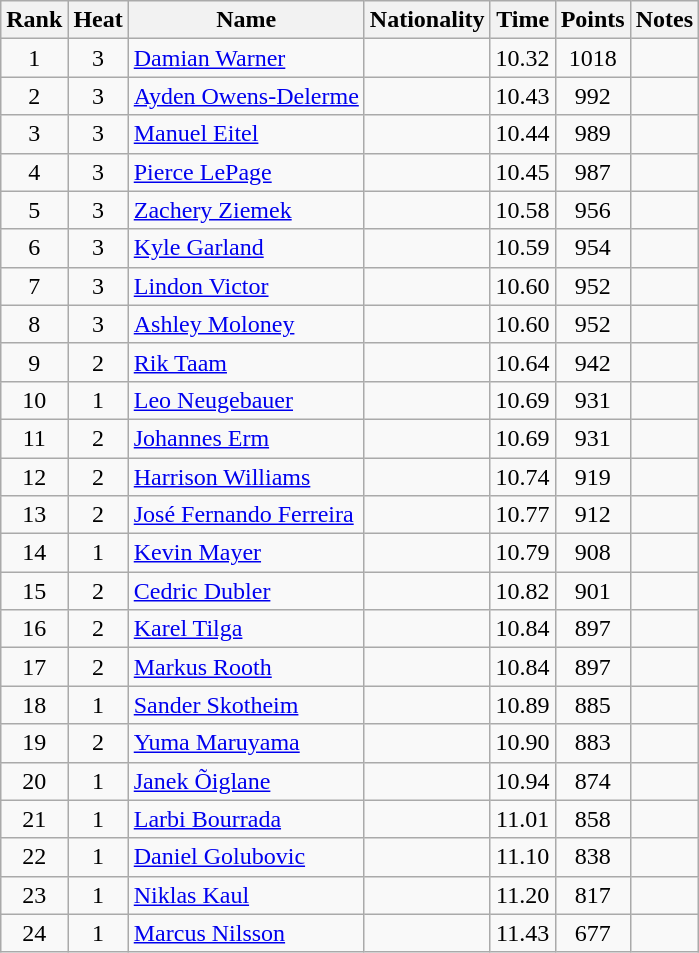<table class="wikitable sortable" style="text-align:center">
<tr>
<th>Rank</th>
<th>Heat</th>
<th>Name</th>
<th>Nationality</th>
<th>Time</th>
<th>Points</th>
<th>Notes</th>
</tr>
<tr>
<td>1</td>
<td>3</td>
<td align=left><a href='#'>Damian Warner</a></td>
<td align=left></td>
<td>10.32</td>
<td>1018</td>
<td></td>
</tr>
<tr>
<td>2</td>
<td>3</td>
<td align=left><a href='#'>Ayden Owens-Delerme</a></td>
<td align=left></td>
<td>10.43</td>
<td>992</td>
<td></td>
</tr>
<tr>
<td>3</td>
<td>3</td>
<td align=left><a href='#'>Manuel Eitel</a></td>
<td align=left></td>
<td>10.44</td>
<td>989</td>
<td></td>
</tr>
<tr>
<td>4</td>
<td>3</td>
<td align=left><a href='#'>Pierce LePage</a></td>
<td align=left></td>
<td>10.45</td>
<td>987</td>
<td></td>
</tr>
<tr>
<td>5</td>
<td>3</td>
<td align=left><a href='#'>Zachery Ziemek</a></td>
<td align=left></td>
<td>10.58</td>
<td>956</td>
<td></td>
</tr>
<tr>
<td>6</td>
<td>3</td>
<td align=left><a href='#'>Kyle Garland</a></td>
<td align=left></td>
<td>10.59</td>
<td>954</td>
<td></td>
</tr>
<tr>
<td>7</td>
<td>3</td>
<td align=left><a href='#'>Lindon Victor</a></td>
<td align=left></td>
<td>10.60</td>
<td>952</td>
<td></td>
</tr>
<tr>
<td>8</td>
<td>3</td>
<td align=left><a href='#'>Ashley Moloney</a></td>
<td align=left></td>
<td>10.60</td>
<td>952</td>
<td></td>
</tr>
<tr>
<td>9</td>
<td>2</td>
<td align=left><a href='#'>Rik Taam</a></td>
<td align=left></td>
<td>10.64</td>
<td>942</td>
<td></td>
</tr>
<tr>
<td>10</td>
<td>1</td>
<td align=left><a href='#'>Leo Neugebauer</a></td>
<td align=left></td>
<td>10.69</td>
<td>931</td>
<td></td>
</tr>
<tr>
<td>11</td>
<td>2</td>
<td align=left><a href='#'>Johannes Erm</a></td>
<td align=left></td>
<td>10.69</td>
<td>931</td>
<td></td>
</tr>
<tr>
<td>12</td>
<td>2</td>
<td align=left><a href='#'>Harrison Williams</a></td>
<td align=left></td>
<td>10.74</td>
<td>919</td>
<td></td>
</tr>
<tr>
<td>13</td>
<td>2</td>
<td align=left><a href='#'>José Fernando Ferreira</a></td>
<td align=left></td>
<td>10.77</td>
<td>912</td>
<td></td>
</tr>
<tr>
<td>14</td>
<td>1</td>
<td align=left><a href='#'>Kevin Mayer</a></td>
<td align=left></td>
<td>10.79</td>
<td>908</td>
<td></td>
</tr>
<tr>
<td>15</td>
<td>2</td>
<td align=left><a href='#'>Cedric Dubler</a></td>
<td align=left></td>
<td>10.82</td>
<td>901</td>
<td></td>
</tr>
<tr>
<td>16</td>
<td>2</td>
<td align=left><a href='#'>Karel Tilga</a></td>
<td align=left></td>
<td>10.84</td>
<td>897</td>
<td></td>
</tr>
<tr>
<td>17</td>
<td>2</td>
<td align=left><a href='#'>Markus Rooth</a></td>
<td align=left></td>
<td>10.84</td>
<td>897</td>
<td></td>
</tr>
<tr>
<td>18</td>
<td>1</td>
<td align=left><a href='#'>Sander Skotheim</a></td>
<td align=left></td>
<td>10.89</td>
<td>885</td>
<td></td>
</tr>
<tr>
<td>19</td>
<td>2</td>
<td align=left><a href='#'>Yuma Maruyama</a></td>
<td align=left></td>
<td>10.90</td>
<td>883</td>
<td></td>
</tr>
<tr>
<td>20</td>
<td>1</td>
<td align=left><a href='#'>Janek Õiglane</a></td>
<td align=left></td>
<td>10.94</td>
<td>874</td>
<td></td>
</tr>
<tr>
<td>21</td>
<td>1</td>
<td align=left><a href='#'>Larbi Bourrada</a></td>
<td align=left></td>
<td>11.01</td>
<td>858</td>
<td></td>
</tr>
<tr>
<td>22</td>
<td>1</td>
<td align=left><a href='#'>Daniel Golubovic</a></td>
<td align=left></td>
<td>11.10</td>
<td>838</td>
<td></td>
</tr>
<tr>
<td>23</td>
<td>1</td>
<td align=left><a href='#'>Niklas Kaul</a></td>
<td align=left></td>
<td>11.20</td>
<td>817</td>
<td></td>
</tr>
<tr>
<td>24</td>
<td>1</td>
<td align=left><a href='#'>Marcus Nilsson</a></td>
<td align=left></td>
<td>11.43</td>
<td>677</td>
<td></td>
</tr>
</table>
